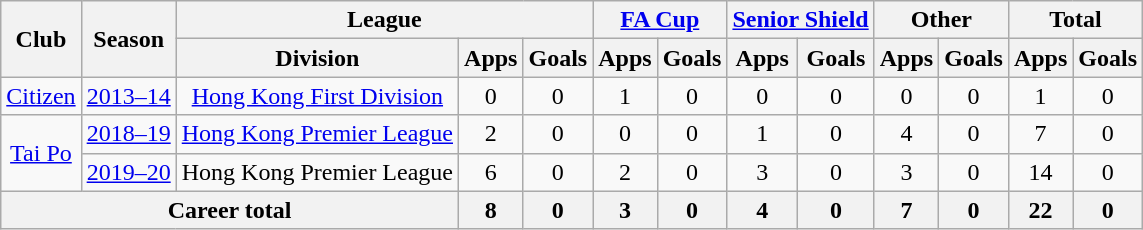<table class=wikitable style="text-align: center">
<tr>
<th rowspan=2>Club</th>
<th rowspan=2>Season</th>
<th colspan=3>League</th>
<th colspan=2><a href='#'>FA Cup</a></th>
<th colspan=2><a href='#'>Senior Shield</a></th>
<th colspan=2>Other</th>
<th colspan=2>Total</th>
</tr>
<tr>
<th>Division</th>
<th>Apps</th>
<th>Goals</th>
<th>Apps</th>
<th>Goals</th>
<th>Apps</th>
<th>Goals</th>
<th>Apps</th>
<th>Goals</th>
<th>Apps</th>
<th>Goals</th>
</tr>
<tr>
<td rowspan=1><a href='#'>Citizen</a></td>
<td><a href='#'>2013–14</a></td>
<td><a href='#'>Hong Kong First Division</a></td>
<td>0</td>
<td>0</td>
<td>1</td>
<td>0</td>
<td>0</td>
<td>0</td>
<td>0</td>
<td>0</td>
<td>1</td>
<td>0</td>
</tr>
<tr>
<td rowspan=2><a href='#'>Tai Po</a></td>
<td><a href='#'>2018–19</a></td>
<td><a href='#'>Hong Kong Premier League</a></td>
<td>2</td>
<td>0</td>
<td>0</td>
<td>0</td>
<td>1</td>
<td>0</td>
<td>4</td>
<td>0</td>
<td>7</td>
<td>0</td>
</tr>
<tr>
<td><a href='#'>2019–20</a></td>
<td>Hong Kong Premier League</td>
<td>6</td>
<td>0</td>
<td>2</td>
<td>0</td>
<td>3</td>
<td>0</td>
<td>3</td>
<td>0</td>
<td>14</td>
<td>0</td>
</tr>
<tr>
<th colspan=3>Career total</th>
<th>8</th>
<th>0</th>
<th>3</th>
<th>0</th>
<th>4</th>
<th>0</th>
<th>7</th>
<th>0</th>
<th>22</th>
<th>0</th>
</tr>
</table>
